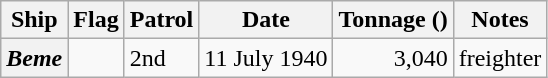<table class="wikitable plainrowheaders">
<tr>
<th scope="col">Ship</th>
<th scope="col">Flag</th>
<th scope="col">Patrol</th>
<th scope="col">Date</th>
<th scope="col">Tonnage ()</th>
<th scope="col">Notes</th>
</tr>
<tr>
<th scope="row"><em>Beme</em></th>
<td></td>
<td>2nd</td>
<td>11 July 1940</td>
<td style="text-align: right;">3,040</td>
<td>freighter</td>
</tr>
</table>
